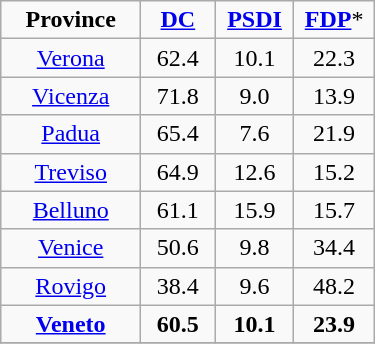<table class="wikitable" style="text-align:center; width:250px">
<tr>
<td style="width:100px"><strong>Province</strong></td>
<td style="width:50px"><strong><a href='#'>DC</a></strong></td>
<td style="width:50px"><strong><a href='#'>PSDI</a></strong></td>
<td style="width:50px"><strong><a href='#'>FDP</a></strong>*</td>
</tr>
<tr>
<td><a href='#'>Verona</a></td>
<td>62.4</td>
<td>10.1</td>
<td>22.3</td>
</tr>
<tr>
<td><a href='#'>Vicenza</a></td>
<td>71.8</td>
<td>9.0</td>
<td>13.9</td>
</tr>
<tr>
<td><a href='#'>Padua</a></td>
<td>65.4</td>
<td>7.6</td>
<td>21.9</td>
</tr>
<tr>
<td><a href='#'>Treviso</a></td>
<td>64.9</td>
<td>12.6</td>
<td>15.2</td>
</tr>
<tr>
<td><a href='#'>Belluno</a></td>
<td>61.1</td>
<td>15.9</td>
<td>15.7</td>
</tr>
<tr>
<td><a href='#'>Venice</a></td>
<td>50.6</td>
<td>9.8</td>
<td>34.4</td>
</tr>
<tr>
<td><a href='#'>Rovigo</a></td>
<td>38.4</td>
<td>9.6</td>
<td>48.2</td>
</tr>
<tr>
<td><strong><a href='#'>Veneto</a></strong></td>
<td><strong>60.5</strong></td>
<td><strong>10.1</strong></td>
<td><strong>23.9</strong></td>
</tr>
<tr>
</tr>
</table>
